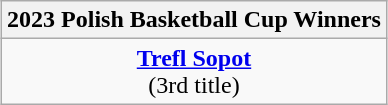<table class=wikitable style="text-align:center; margin:auto">
<tr>
<th>2023 Polish Basketball Cup Winners</th>
</tr>
<tr>
<td><strong><a href='#'>Trefl Sopot</a></strong><br>(3rd title)</td>
</tr>
</table>
